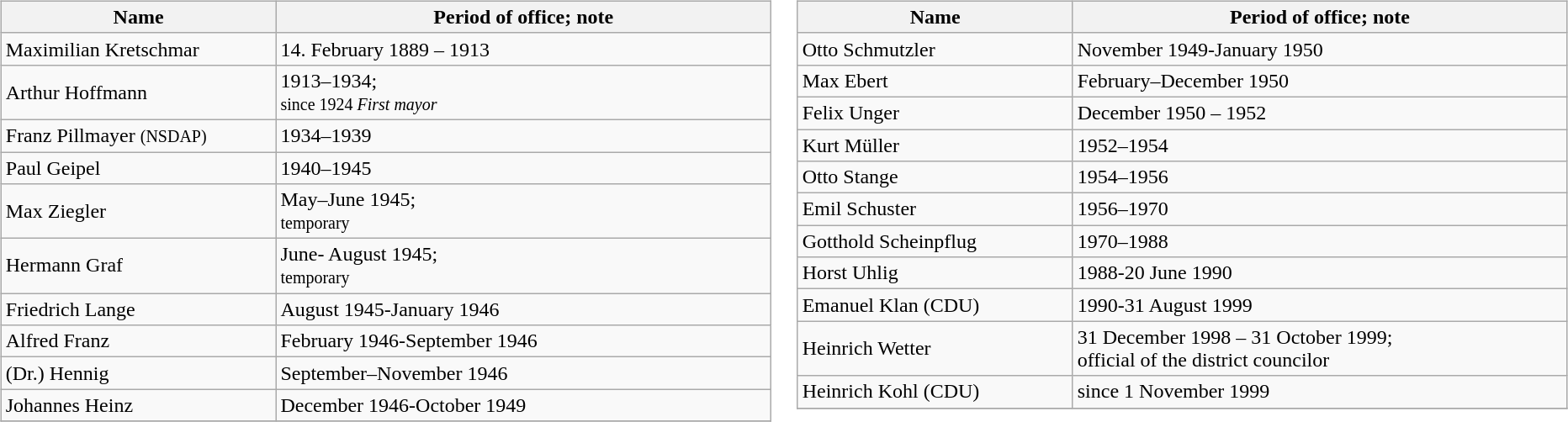<table>
<tr>
<td><br><table class="wikitable zebra">
<tr class="hintergrundfarbe5">
<th style="width: 14em">Name</th>
<th style="width: 26em">Period of office; note</th>
</tr>
<tr>
<td>Maximilian Kretschmar</td>
<td>14. February 1889 – 1913</td>
</tr>
<tr>
<td>Arthur Hoffmann</td>
<td>1913–1934;<br><small>since 1924 <em>First mayor</em> </small></td>
</tr>
<tr>
<td>Franz Pillmayer <small>(NSDAP)</small></td>
<td>1934–1939</td>
</tr>
<tr>
<td>Paul Geipel</td>
<td>1940–1945</td>
</tr>
<tr>
<td>Max Ziegler</td>
<td>May–June 1945;<br><small>temporary</small></td>
</tr>
<tr>
<td>Hermann Graf</td>
<td>June- August 1945;<br><small>temporary</small></td>
</tr>
<tr>
<td>Friedrich Lange</td>
<td>August 1945-January 1946</td>
</tr>
<tr>
<td>Alfred Franz</td>
<td>February 1946-September 1946</td>
</tr>
<tr>
<td>(Dr.) Hennig</td>
<td>September–November 1946</td>
</tr>
<tr>
<td>Johannes Heinz</td>
<td>December 1946-October 1949</td>
</tr>
<tr>
</tr>
</table>
</td>
<td valign="top"><br><table class="wikitable zebra" align=left>
<tr class="hintergrundfarbe5">
<th style="width: 14em">Name</th>
<th style="width: 26em">Period of office; note</th>
</tr>
<tr>
<td>Otto Schmutzler</td>
<td>November 1949-January 1950</td>
</tr>
<tr>
<td>Max Ebert</td>
<td>February–December 1950</td>
</tr>
<tr>
<td>Felix Unger</td>
<td>December 1950 – 1952</td>
</tr>
<tr>
<td>Kurt Müller</td>
<td>1952–1954</td>
</tr>
<tr>
<td>Otto Stange</td>
<td>1954–1956</td>
</tr>
<tr>
<td>Emil Schuster</td>
<td>1956–1970</td>
</tr>
<tr>
<td>Gotthold Scheinpflug</td>
<td>1970–1988</td>
</tr>
<tr>
<td>Horst Uhlig</td>
<td>1988-20 June 1990</td>
</tr>
<tr>
<td>Emanuel Klan (CDU)</td>
<td>1990-31 August 1999</td>
</tr>
<tr>
<td>Heinrich Wetter</td>
<td>31 December 1998 – 31 October 1999;<br>official of the district councilor</td>
</tr>
<tr>
<td>Heinrich Kohl (CDU)</td>
<td>since 1 November 1999</td>
</tr>
<tr>
</tr>
</table>
</td>
</tr>
</table>
